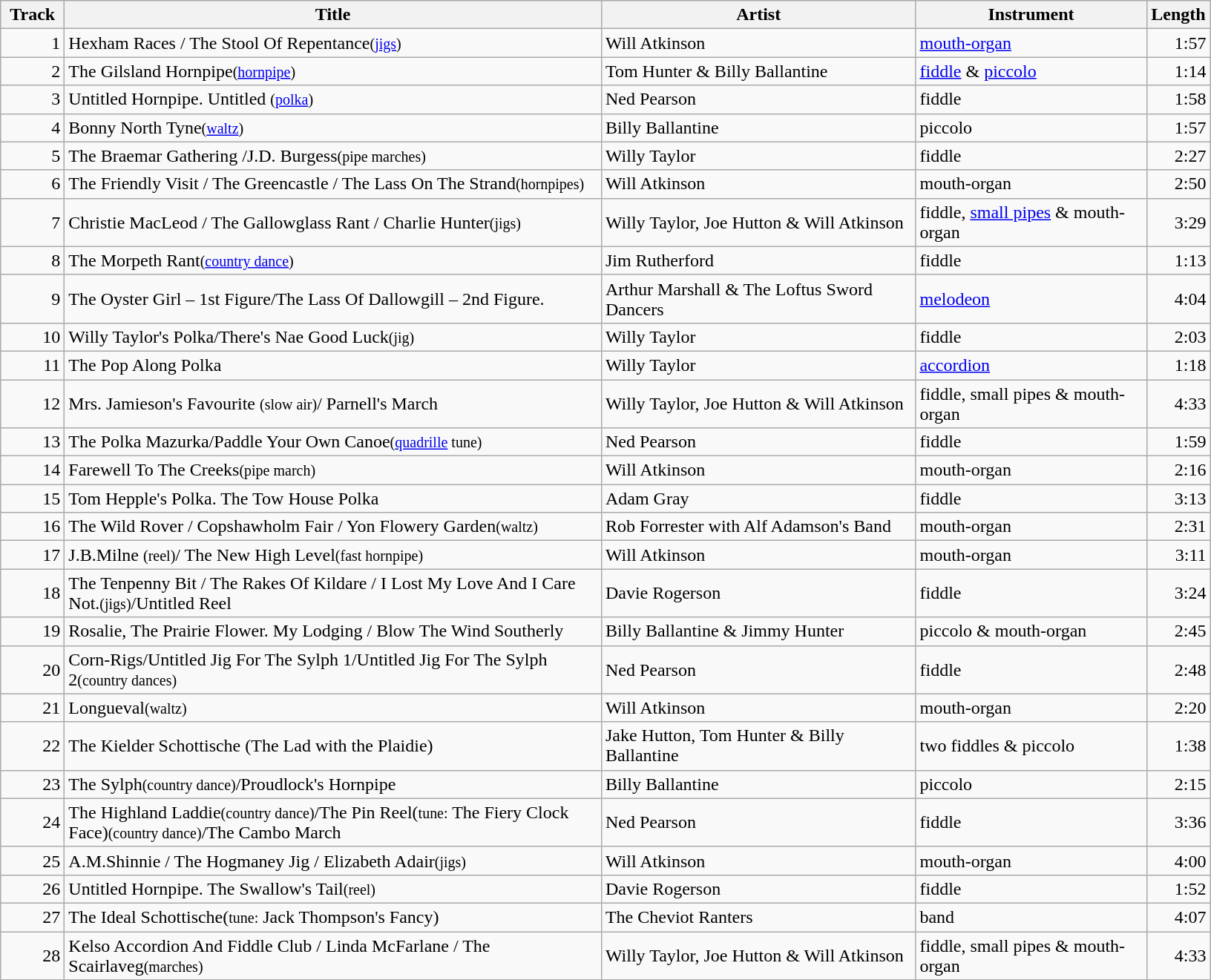<table class="wikitable">
<tr>
<th style="width:  50px">Track</th>
<th style="width: 475px">Title</th>
<th style="width: 275px">Artist</th>
<th style="width: 200px">Instrument</th>
<th style="width:  50px">Length</th>
</tr>
<tr>
<td style="text-align: right;">1</td>
<td>Hexham Races / The Stool Of Repentance<small>(<a href='#'>jigs</a>)</small></td>
<td>Will Atkinson</td>
<td><a href='#'>mouth-organ</a></td>
<td style="text-align: right;">1:57</td>
</tr>
<tr>
<td style="text-align: right;">2</td>
<td>The Gilsland Hornpipe<small>(<a href='#'>hornpipe</a>)</small></td>
<td>Tom Hunter & Billy Ballantine</td>
<td><a href='#'>fiddle</a> & <a href='#'>piccolo</a></td>
<td style="text-align: right;">1:14</td>
</tr>
<tr>
<td style="text-align: right;">3</td>
<td>Untitled Hornpipe. Untitled <small>(<a href='#'>polka</a>)</small></td>
<td>Ned Pearson</td>
<td>fiddle</td>
<td style="text-align: right;">1:58</td>
</tr>
<tr>
<td style="text-align: right;">4</td>
<td>Bonny North Tyne<small>(<a href='#'>waltz</a>)</small></td>
<td>Billy Ballantine</td>
<td>piccolo</td>
<td style="text-align: right;">1:57</td>
</tr>
<tr>
<td style="text-align: right;">5</td>
<td>The Braemar Gathering /J.D. Burgess<small>(pipe marches)</small></td>
<td>Willy Taylor</td>
<td>fiddle</td>
<td style="text-align: right;">2:27</td>
</tr>
<tr>
<td style="text-align: right;">6</td>
<td>The Friendly Visit / The Greencastle / The Lass On The Strand<small>(hornpipes)</small></td>
<td>Will Atkinson</td>
<td>mouth-organ</td>
<td style="text-align: right;">2:50</td>
</tr>
<tr>
<td style="text-align: right;">7</td>
<td>Christie MacLeod / The Gallowglass Rant / Charlie Hunter<small>(jigs)</small></td>
<td>Willy Taylor, Joe Hutton & Will Atkinson</td>
<td>fiddle, <a href='#'>small pipes</a> & mouth-organ</td>
<td style="text-align: right;">3:29</td>
</tr>
<tr>
<td style="text-align: right;">8</td>
<td>The Morpeth Rant<small>(<a href='#'>country dance</a>)</small></td>
<td>Jim Rutherford</td>
<td>fiddle</td>
<td style="text-align: right;">1:13</td>
</tr>
<tr>
<td style="text-align: right;">9</td>
<td>The Oyster Girl – 1st Figure/The Lass Of Dallowgill – 2nd Figure.</td>
<td>Arthur Marshall & The Loftus Sword Dancers</td>
<td><a href='#'>melodeon</a></td>
<td style="text-align: right;">4:04</td>
</tr>
<tr>
<td style="text-align: right;">10</td>
<td>Willy Taylor's Polka/There's Nae Good Luck<small>(jig)</small></td>
<td>Willy Taylor</td>
<td>fiddle</td>
<td style="text-align: right;">2:03</td>
</tr>
<tr>
<td style="text-align: right;">11</td>
<td>The Pop Along Polka</td>
<td>Willy Taylor</td>
<td><a href='#'>accordion</a></td>
<td style="text-align: right;">1:18</td>
</tr>
<tr>
<td style="text-align: right;">12</td>
<td>Mrs. Jamieson's Favourite <small>(slow air)</small>/ Parnell's March</td>
<td>Willy Taylor, Joe Hutton & Will Atkinson</td>
<td>fiddle, small pipes & mouth-organ</td>
<td style="text-align: right;">4:33</td>
</tr>
<tr>
<td style="text-align: right;">13</td>
<td>The Polka Mazurka/Paddle Your Own Canoe<small>(<a href='#'>quadrille</a> tune)</small></td>
<td>Ned Pearson</td>
<td>fiddle</td>
<td style="text-align: right;">1:59</td>
</tr>
<tr>
<td style="text-align: right;">14</td>
<td>Farewell To The Creeks<small>(pipe march)</small></td>
<td>Will Atkinson</td>
<td>mouth-organ</td>
<td style="text-align: right;">2:16</td>
</tr>
<tr>
<td style="text-align: right;">15</td>
<td>Tom Hepple's Polka. The Tow House Polka</td>
<td>Adam Gray</td>
<td>fiddle</td>
<td style="text-align: right;">3:13</td>
</tr>
<tr>
<td style="text-align: right;">16</td>
<td>The Wild Rover / Copshawholm Fair / Yon Flowery Garden<small>(waltz)</small></td>
<td>Rob Forrester with Alf Adamson's Band</td>
<td>mouth-organ</td>
<td style="text-align: right;">2:31</td>
</tr>
<tr>
<td style="text-align: right;">17</td>
<td>J.B.Milne <small>(reel)</small>/ The New High Level<small>(fast hornpipe)</small></td>
<td>Will Atkinson</td>
<td>mouth-organ</td>
<td style="text-align: right;">3:11</td>
</tr>
<tr>
<td style="text-align: right;">18</td>
<td>The Tenpenny Bit / The Rakes Of Kildare / I Lost My Love And I Care Not.<small>(jigs)</small>/Untitled Reel</td>
<td>Davie Rogerson</td>
<td>fiddle</td>
<td style="text-align: right;">3:24</td>
</tr>
<tr>
<td style="text-align: right;">19</td>
<td>Rosalie, The Prairie Flower. My Lodging / Blow The Wind Southerly</td>
<td>Billy Ballantine & Jimmy Hunter</td>
<td>piccolo & mouth-organ</td>
<td style="text-align: right;">2:45</td>
</tr>
<tr>
<td style="text-align: right;">20</td>
<td>Corn-Rigs/Untitled Jig For The Sylph 1/Untitled Jig For The Sylph 2<small>(country dances)</small></td>
<td>Ned Pearson</td>
<td>fiddle</td>
<td style="text-align: right;">2:48</td>
</tr>
<tr>
<td style="text-align: right;">21</td>
<td>Longueval<small>(waltz)</small></td>
<td>Will Atkinson</td>
<td>mouth-organ</td>
<td style="text-align: right;">2:20</td>
</tr>
<tr>
<td style="text-align: right;">22</td>
<td>The Kielder Schottische (The Lad with the Plaidie)</td>
<td>Jake Hutton, Tom Hunter & Billy Ballantine</td>
<td>two fiddles & piccolo</td>
<td style="text-align: right;">1:38</td>
</tr>
<tr>
<td style="text-align: right;">23</td>
<td>The Sylph<small>(country dance)</small>/Proudlock's Hornpipe</td>
<td>Billy Ballantine</td>
<td>piccolo</td>
<td style="text-align: right;">2:15</td>
</tr>
<tr>
<td style="text-align: right;">24</td>
<td>The Highland Laddie<small>(country dance)</small>/The Pin Reel(<small>tune:</small> The Fiery Clock Face)<small>(country dance)</small>/The Cambo March</td>
<td>Ned Pearson</td>
<td>fiddle</td>
<td style="text-align: right;">3:36</td>
</tr>
<tr>
<td style="text-align: right;">25</td>
<td>A.M.Shinnie / The Hogmaney Jig / Elizabeth Adair<small>(jigs)</small></td>
<td>Will Atkinson</td>
<td>mouth-organ</td>
<td style="text-align: right;">4:00</td>
</tr>
<tr>
<td style="text-align: right;">26</td>
<td>Untitled Hornpipe. The Swallow's Tail<small>(reel)</small></td>
<td>Davie Rogerson</td>
<td>fiddle</td>
<td style="text-align: right;">1:52</td>
</tr>
<tr>
<td style="text-align: right;">27</td>
<td>The Ideal Schottische(<small>tune:</small> Jack Thompson's Fancy)</td>
<td>The Cheviot Ranters</td>
<td>band</td>
<td style="text-align: right;">4:07</td>
</tr>
<tr>
<td style="text-align: right;">28</td>
<td>Kelso Accordion And Fiddle Club / Linda McFarlane / The Scairlaveg<small>(marches)</small></td>
<td>Willy Taylor, Joe Hutton & Will Atkinson</td>
<td>fiddle, small pipes & mouth-organ</td>
<td style="text-align: right;">4:33</td>
</tr>
<tr>
</tr>
</table>
